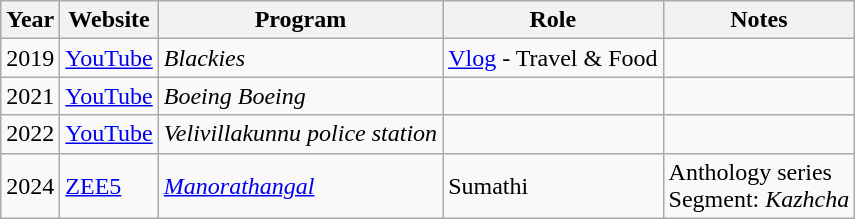<table class="wikitable sortable">
<tr>
<th>Year</th>
<th>Website</th>
<th>Program</th>
<th>Role</th>
<th>Notes</th>
</tr>
<tr>
<td>2019</td>
<td><a href='#'>YouTube</a></td>
<td><em>Blackies</em></td>
<td><a href='#'>Vlog</a> - Travel & Food</td>
<td></td>
</tr>
<tr>
<td>2021</td>
<td><a href='#'>YouTube</a></td>
<td><em>Boeing Boeing</em></td>
<td></td>
<td></td>
</tr>
<tr>
<td>2022</td>
<td><a href='#'>YouTube</a></td>
<td><em>Velivillakunnu police station</em></td>
<td></td>
<td></td>
</tr>
<tr>
<td>2024</td>
<td><a href='#'>ZEE5</a></td>
<td><em><a href='#'>Manorathangal</a></em></td>
<td>Sumathi</td>
<td>Anthology series <br>Segment: <em>Kazhcha</em></td>
</tr>
</table>
